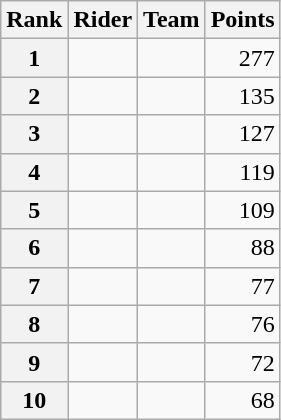<table class="wikitable">
<tr>
<th scope="col">Rank</th>
<th scope="col">Rider</th>
<th scope="col">Team</th>
<th scope="col">Points</th>
</tr>
<tr>
<th scope="row">1</th>
<td> </td>
<td></td>
<td style="text-align:right;">277</td>
</tr>
<tr>
<th scope="row">2</th>
<td></td>
<td></td>
<td style="text-align:right;">135</td>
</tr>
<tr>
<th scope="row">3</th>
<td></td>
<td></td>
<td style="text-align:right;">127</td>
</tr>
<tr>
<th scope="row">4</th>
<td></td>
<td></td>
<td style="text-align:right;">119</td>
</tr>
<tr>
<th scope="row">5</th>
<td> </td>
<td></td>
<td style="text-align:right;">109</td>
</tr>
<tr>
<th scope="row">6</th>
<td></td>
<td></td>
<td style="text-align:right;">88</td>
</tr>
<tr>
<th scope="row">7</th>
<td></td>
<td></td>
<td style="text-align:right;">77</td>
</tr>
<tr>
<th scope="row">8</th>
<td></td>
<td></td>
<td style="text-align:right;">76</td>
</tr>
<tr>
<th scope="row">9</th>
<td></td>
<td></td>
<td style="text-align:right;">72</td>
</tr>
<tr>
<th scope="row">10</th>
<td></td>
<td></td>
<td style="text-align:right;">68</td>
</tr>
</table>
